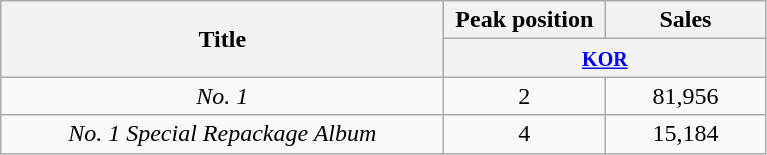<table class="wikitable" style="text-align:center;">
<tr>
<th rowspan="2" style="width:18em;">Title</th>
<th style="width:100px">Peak position</th>
<th style="width:100px">Sales</th>
</tr>
<tr>
<th colspan="2"><small><a href='#'>KOR</a></small></th>
</tr>
<tr>
<td><em>No. 1</em></td>
<td>2</td>
<td>81,956</td>
</tr>
<tr>
<td><em>No. 1 Special Repackage Album</em></td>
<td>4</td>
<td>15,184</td>
</tr>
</table>
